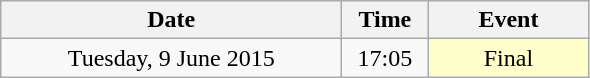<table class = "wikitable" style="text-align:center;">
<tr>
<th width=220>Date</th>
<th width=50>Time</th>
<th width=100>Event</th>
</tr>
<tr>
<td>Tuesday, 9 June 2015</td>
<td>17:05</td>
<td bgcolor=ffffcc>Final</td>
</tr>
</table>
